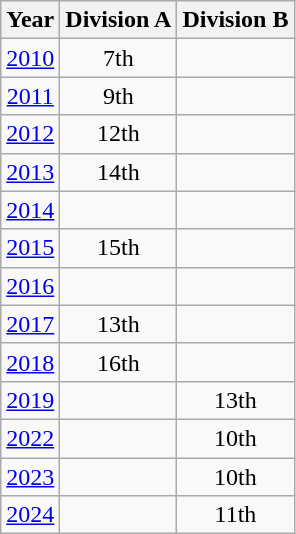<table class="wikitable" style="text-align:center">
<tr>
<th>Year</th>
<th>Division A</th>
<th>Division B</th>
</tr>
<tr>
<td><a href='#'>2010</a></td>
<td>7th</td>
<td></td>
</tr>
<tr>
<td><a href='#'>2011</a></td>
<td>9th</td>
<td></td>
</tr>
<tr>
<td><a href='#'>2012</a></td>
<td>12th</td>
<td></td>
</tr>
<tr>
<td><a href='#'>2013</a></td>
<td>14th</td>
<td></td>
</tr>
<tr>
<td><a href='#'>2014</a></td>
<td></td>
<td></td>
</tr>
<tr>
<td><a href='#'>2015</a></td>
<td>15th</td>
<td></td>
</tr>
<tr>
<td><a href='#'>2016</a></td>
<td></td>
<td></td>
</tr>
<tr>
<td><a href='#'>2017</a></td>
<td>13th</td>
<td></td>
</tr>
<tr>
<td><a href='#'>2018</a></td>
<td>16th</td>
<td></td>
</tr>
<tr>
<td><a href='#'>2019</a></td>
<td></td>
<td>13th</td>
</tr>
<tr>
<td><a href='#'>2022</a></td>
<td></td>
<td>10th</td>
</tr>
<tr>
<td><a href='#'>2023</a></td>
<td></td>
<td>10th</td>
</tr>
<tr>
<td><a href='#'>2024</a></td>
<td></td>
<td>11th</td>
</tr>
</table>
